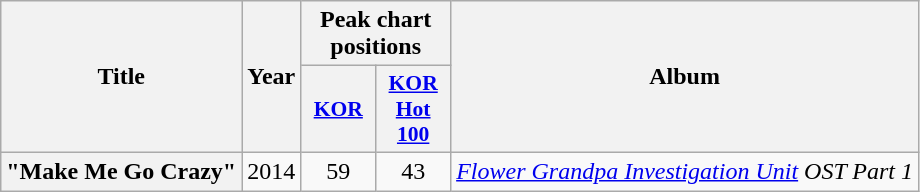<table class="wikitable plainrowheaders" style="text-align:center;">
<tr>
<th scope="col" rowspan="2">Title</th>
<th scope="col" rowspan="2">Year</th>
<th scope="col" colspan="2">Peak chart positions</th>
<th scope="col" rowspan="2">Album</th>
</tr>
<tr>
<th scope="col" style="width:3em;font-size:90%;"><a href='#'>KOR</a><br></th>
<th scope="col" style="width:3em;font-size:90%;"><a href='#'>KOR<br><span>Hot 100</span></a><br></th>
</tr>
<tr>
<th scope="row">"Make Me Go Crazy" </th>
<td>2014</td>
<td>59</td>
<td>43</td>
<td><em><a href='#'>Flower Grandpa Investigation Unit</a> OST Part 1</em></td>
</tr>
</table>
